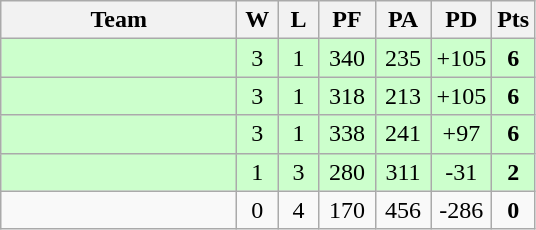<table class="wikitable" style="text-align:center;">
<tr>
<th width=150>Team</th>
<th width=20>W</th>
<th width=20>L</th>
<th width=30>PF</th>
<th width=30>PA</th>
<th width=30>PD</th>
<th width=20>Pts</th>
</tr>
<tr bgcolor="#ccffcc">
<td align="left"></td>
<td>3</td>
<td>1</td>
<td>340</td>
<td>235</td>
<td>+105</td>
<td><strong>6</strong></td>
</tr>
<tr bgcolor="#ccffcc">
<td align="left"></td>
<td>3</td>
<td>1</td>
<td>318</td>
<td>213</td>
<td>+105</td>
<td><strong>6</strong></td>
</tr>
<tr bgcolor="#ccffcc">
<td align="left"></td>
<td>3</td>
<td>1</td>
<td>338</td>
<td>241</td>
<td>+97</td>
<td><strong>6</strong></td>
</tr>
<tr bgcolor="#ccffcc">
<td align="left"></td>
<td>1</td>
<td>3</td>
<td>280</td>
<td>311</td>
<td>-31</td>
<td><strong>2</strong></td>
</tr>
<tr>
<td align="left"></td>
<td>0</td>
<td>4</td>
<td>170</td>
<td>456</td>
<td>-286</td>
<td><strong>0</strong></td>
</tr>
</table>
